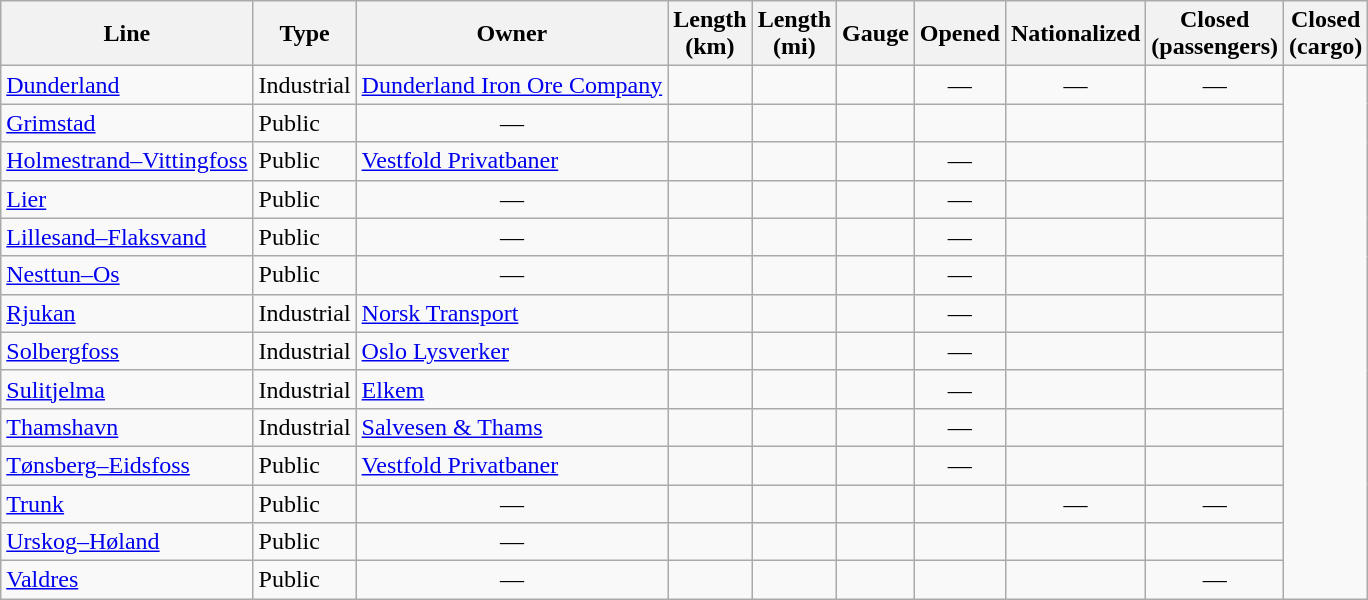<table class="wikitable sortable">
<tr>
<th>Line</th>
<th>Type</th>
<th>Owner</th>
<th>Length<br>(km)</th>
<th>Length<br>(mi)</th>
<th>Gauge</th>
<th>Opened</th>
<th>Nationalized</th>
<th>Closed<br>(passengers)</th>
<th>Closed<br>(cargo)</th>
</tr>
<tr>
<td><a href='#'>Dunderland</a></td>
<td>Industrial</td>
<td><a href='#'>Dunderland Iron Ore Company</a></td>
<td></td>
<td></td>
<td></td>
<td align=center>—</td>
<td align=center>—</td>
<td align=center>—</td>
</tr>
<tr>
<td><a href='#'>Grimstad</a></td>
<td>Public</td>
<td align=center>—</td>
<td></td>
<td></td>
<td></td>
<td></td>
<td></td>
<td></td>
</tr>
<tr>
<td><a href='#'>Holmestrand–Vittingfoss</a></td>
<td>Public</td>
<td><a href='#'>Vestfold Privatbaner</a></td>
<td></td>
<td></td>
<td></td>
<td align=center>—</td>
<td></td>
<td></td>
</tr>
<tr>
<td><a href='#'>Lier</a></td>
<td>Public</td>
<td align=center>—</td>
<td></td>
<td></td>
<td></td>
<td align=center>—</td>
<td></td>
<td></td>
</tr>
<tr>
<td><a href='#'>Lillesand–Flaksvand</a></td>
<td>Public</td>
<td align=center>—</td>
<td></td>
<td></td>
<td></td>
<td align=center>—</td>
<td></td>
<td></td>
</tr>
<tr>
<td><a href='#'>Nesttun–Os</a></td>
<td>Public</td>
<td align=center>—</td>
<td></td>
<td></td>
<td></td>
<td align=center>—</td>
<td></td>
<td></td>
</tr>
<tr>
<td><a href='#'>Rjukan</a></td>
<td>Industrial</td>
<td><a href='#'>Norsk Transport</a></td>
<td></td>
<td></td>
<td></td>
<td align=center>—</td>
<td></td>
<td></td>
</tr>
<tr>
<td><a href='#'>Solbergfoss</a></td>
<td>Industrial</td>
<td><a href='#'>Oslo Lysverker</a></td>
<td></td>
<td></td>
<td></td>
<td align=center>—</td>
<td></td>
<td></td>
</tr>
<tr>
<td><a href='#'>Sulitjelma</a></td>
<td>Industrial</td>
<td><a href='#'>Elkem</a></td>
<td></td>
<td></td>
<td></td>
<td align=center>—</td>
<td></td>
<td></td>
</tr>
<tr>
<td><a href='#'>Thamshavn</a></td>
<td>Industrial</td>
<td><a href='#'>Salvesen & Thams</a></td>
<td></td>
<td></td>
<td></td>
<td align=center>—</td>
<td></td>
<td></td>
</tr>
<tr>
<td><a href='#'>Tønsberg–Eidsfoss</a></td>
<td>Public</td>
<td><a href='#'>Vestfold Privatbaner</a></td>
<td></td>
<td></td>
<td></td>
<td align=center>—</td>
<td></td>
<td></td>
</tr>
<tr>
<td><a href='#'>Trunk</a></td>
<td>Public</td>
<td align=center>—</td>
<td></td>
<td></td>
<td></td>
<td></td>
<td align=center>—</td>
<td align=center>—</td>
</tr>
<tr>
<td><a href='#'>Urskog–Høland</a></td>
<td>Public</td>
<td align=center>—</td>
<td></td>
<td></td>
<td></td>
<td></td>
<td></td>
<td></td>
</tr>
<tr>
<td><a href='#'>Valdres</a></td>
<td>Public</td>
<td align=center>—</td>
<td></td>
<td></td>
<td></td>
<td></td>
<td></td>
<td align=center>—</td>
</tr>
</table>
